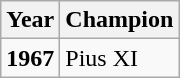<table class="wikitable">
<tr>
<th>Year</th>
<th>Champion</th>
</tr>
<tr>
<td><strong>1967</strong></td>
<td>Pius XI</td>
</tr>
</table>
